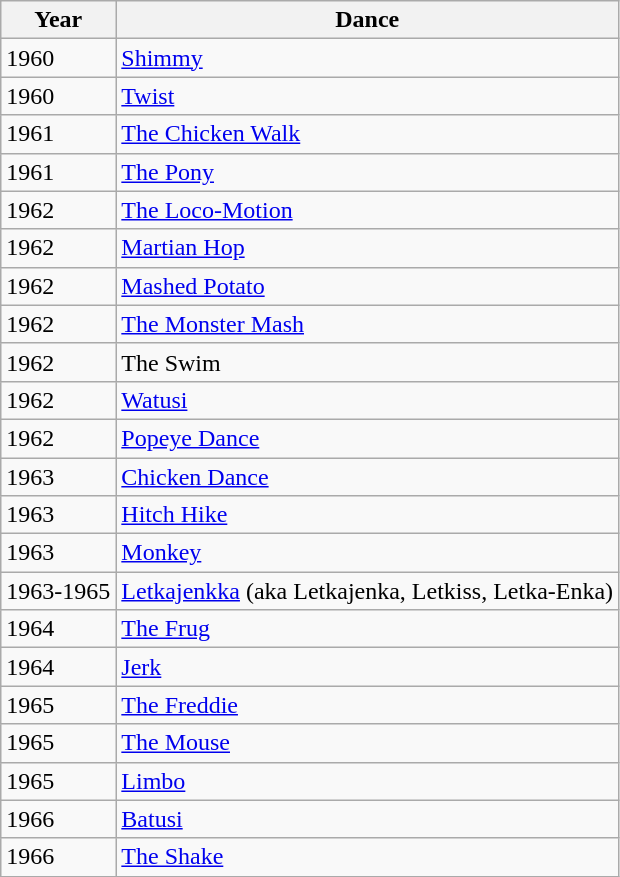<table class="wikitable sortable">
<tr>
<th>Year</th>
<th>Dance</th>
</tr>
<tr>
<td>1960</td>
<td><a href='#'>Shimmy</a></td>
</tr>
<tr>
<td>1960</td>
<td><a href='#'>Twist</a></td>
</tr>
<tr>
<td>1961</td>
<td><a href='#'>The Chicken Walk</a></td>
</tr>
<tr>
<td>1961</td>
<td><a href='#'>The Pony</a></td>
</tr>
<tr>
<td>1962</td>
<td><a href='#'>The Loco-Motion</a></td>
</tr>
<tr>
<td>1962</td>
<td><a href='#'>Martian Hop</a></td>
</tr>
<tr>
<td>1962</td>
<td><a href='#'>Mashed Potato</a></td>
</tr>
<tr>
<td>1962</td>
<td><a href='#'>The Monster Mash</a></td>
</tr>
<tr>
<td>1962</td>
<td>The Swim</td>
</tr>
<tr>
<td>1962</td>
<td><a href='#'>Watusi</a></td>
</tr>
<tr>
<td>1962</td>
<td><a href='#'>Popeye Dance</a></td>
</tr>
<tr>
<td>1963</td>
<td><a href='#'>Chicken Dance</a></td>
</tr>
<tr>
<td>1963</td>
<td><a href='#'>Hitch Hike</a></td>
</tr>
<tr>
<td>1963</td>
<td><a href='#'>Monkey</a></td>
</tr>
<tr>
<td>1963-1965</td>
<td><a href='#'>Letkajenkka</a> (aka Letkajenka, Letkiss, Letka-Enka)</td>
</tr>
<tr>
<td>1964</td>
<td><a href='#'>The Frug</a></td>
</tr>
<tr>
<td>1964</td>
<td><a href='#'>Jerk</a></td>
</tr>
<tr>
<td>1965</td>
<td><a href='#'>The Freddie</a></td>
</tr>
<tr>
<td>1965</td>
<td><a href='#'>The Mouse</a></td>
</tr>
<tr>
<td>1965</td>
<td><a href='#'>Limbo</a></td>
</tr>
<tr>
<td>1966</td>
<td><a href='#'>Batusi</a></td>
</tr>
<tr>
<td>1966</td>
<td><a href='#'>The Shake</a></td>
</tr>
</table>
